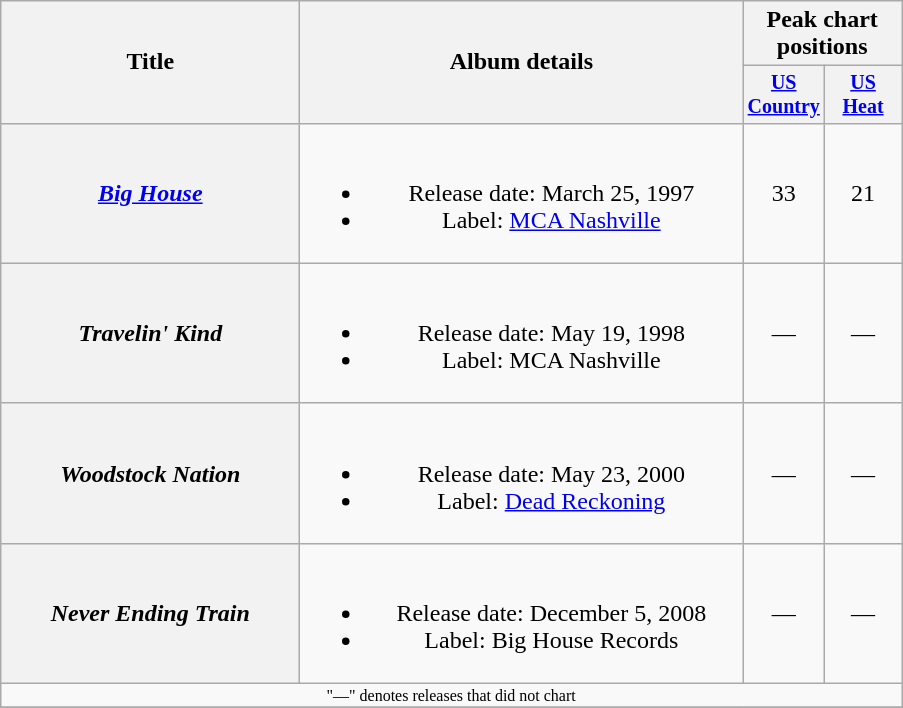<table class="wikitable plainrowheaders" style="text-align:center;">
<tr>
<th rowspan="2" style="width:12em;">Title</th>
<th rowspan="2" style="width:18em;">Album details</th>
<th colspan="2">Peak chart<br>positions</th>
</tr>
<tr style="font-size:smaller;">
<th width="45"><a href='#'>US Country</a></th>
<th width="45"><a href='#'>US Heat</a></th>
</tr>
<tr>
<th scope="row"><em><a href='#'>Big House</a></em></th>
<td><br><ul><li>Release date: March 25, 1997</li><li>Label: <a href='#'>MCA Nashville</a></li></ul></td>
<td>33</td>
<td>21</td>
</tr>
<tr>
<th scope="row"><em>Travelin' Kind</em></th>
<td><br><ul><li>Release date: May 19, 1998</li><li>Label: MCA Nashville</li></ul></td>
<td>—</td>
<td>—</td>
</tr>
<tr>
<th scope="row"><em>Woodstock Nation</em></th>
<td><br><ul><li>Release date: May 23, 2000</li><li>Label: <a href='#'>Dead Reckoning</a></li></ul></td>
<td>—</td>
<td>—</td>
</tr>
<tr>
<th scope="row"><em>Never Ending Train</em></th>
<td><br><ul><li>Release date: December 5, 2008</li><li>Label: Big House Records</li></ul></td>
<td>—</td>
<td>—</td>
</tr>
<tr>
<td colspan="4" style="font-size:8pt">"—" denotes releases that did not chart</td>
</tr>
<tr>
</tr>
</table>
